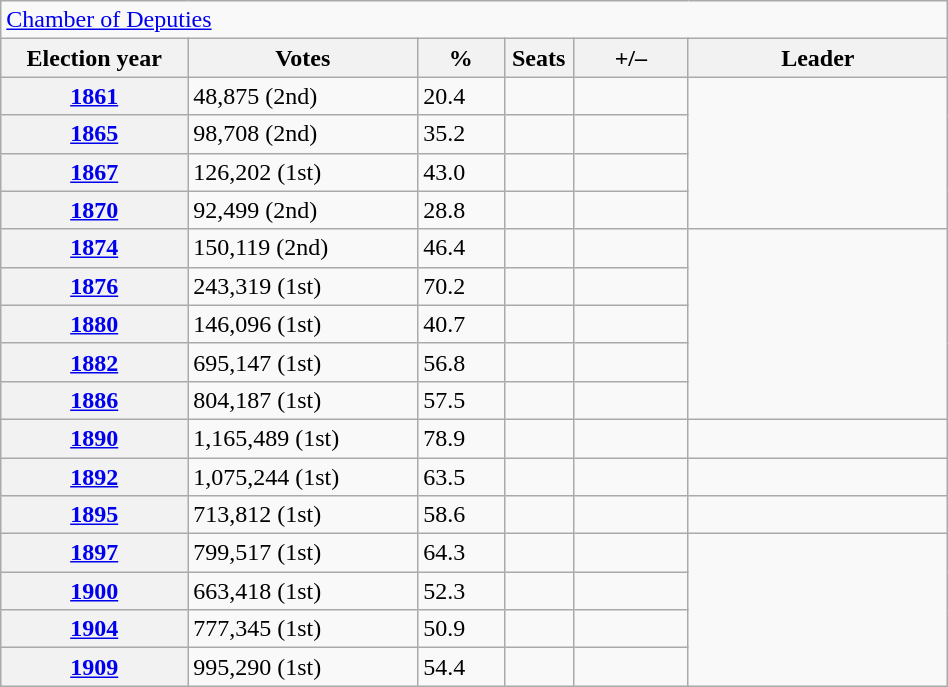<table class=wikitable style="width:50%; border:1px #AAAAFF solid">
<tr>
<td colspan=6><a href='#'>Chamber of Deputies</a></td>
</tr>
<tr>
<th width=13%>Election year</th>
<th width=16%>Votes</th>
<th width=6%>%</th>
<th width=1%>Seats</th>
<th width=8%>+/–</th>
<th width=18%>Leader</th>
</tr>
<tr>
<th><a href='#'>1861</a></th>
<td>48,875 (2nd)</td>
<td>20.4</td>
<td></td>
<td></td>
<td rowspan=4></td>
</tr>
<tr>
<th><a href='#'>1865</a></th>
<td>98,708 (2nd)</td>
<td>35.2</td>
<td></td>
<td></td>
</tr>
<tr>
<th><a href='#'>1867</a></th>
<td>126,202 (1st)</td>
<td>43.0</td>
<td></td>
<td></td>
</tr>
<tr>
<th><a href='#'>1870</a></th>
<td>92,499 (2nd)</td>
<td>28.8</td>
<td></td>
<td></td>
</tr>
<tr>
<th><a href='#'>1874</a></th>
<td>150,119 (2nd)</td>
<td>46.4</td>
<td></td>
<td></td>
<td rowspan=5></td>
</tr>
<tr>
<th><a href='#'>1876</a></th>
<td>243,319 (1st)</td>
<td>70.2</td>
<td></td>
<td></td>
</tr>
<tr>
<th><a href='#'>1880</a></th>
<td>146,096 (1st)</td>
<td>40.7</td>
<td></td>
<td></td>
</tr>
<tr>
<th><a href='#'>1882</a></th>
<td>695,147 (1st)</td>
<td>56.8</td>
<td></td>
<td></td>
</tr>
<tr>
<th><a href='#'>1886</a></th>
<td>804,187 (1st)</td>
<td>57.5</td>
<td></td>
<td></td>
</tr>
<tr>
<th><a href='#'>1890</a></th>
<td>1,165,489 (1st)</td>
<td>78.9</td>
<td></td>
<td></td>
<td></td>
</tr>
<tr>
<th><a href='#'>1892</a></th>
<td>1,075,244 (1st)</td>
<td>63.5</td>
<td></td>
<td></td>
<td></td>
</tr>
<tr>
<th><a href='#'>1895</a></th>
<td>713,812 (1st)</td>
<td>58.6</td>
<td></td>
<td></td>
<td></td>
</tr>
<tr>
<th><a href='#'>1897</a></th>
<td>799,517 (1st)</td>
<td>64.3</td>
<td></td>
<td></td>
<td rowspan=4></td>
</tr>
<tr>
<th><a href='#'>1900</a></th>
<td>663,418 (1st)</td>
<td>52.3</td>
<td></td>
<td></td>
</tr>
<tr>
<th><a href='#'>1904</a></th>
<td>777,345 (1st)</td>
<td>50.9</td>
<td></td>
<td></td>
</tr>
<tr>
<th><a href='#'>1909</a></th>
<td>995,290 (1st)</td>
<td>54.4</td>
<td></td>
<td></td>
</tr>
</table>
